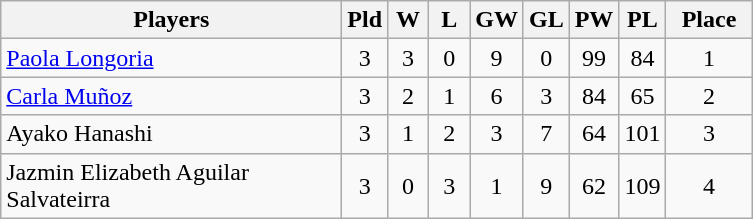<table class=wikitable style="text-align:center">
<tr>
<th width=220>Players</th>
<th width=20>Pld</th>
<th width=20>W</th>
<th width=20>L</th>
<th width=20>GW</th>
<th width=20>GL</th>
<th width=20>PW</th>
<th width=20>PL</th>
<th width=50>Place</th>
</tr>
<tr>
<td align=left> <a href='#'>Paola Longoria</a></td>
<td>3</td>
<td>3</td>
<td>0</td>
<td>9</td>
<td>0</td>
<td>99</td>
<td>84</td>
<td>1</td>
</tr>
<tr>
<td align=left> <a href='#'>Carla Muñoz</a></td>
<td>3</td>
<td>2</td>
<td>1</td>
<td>6</td>
<td>3</td>
<td>84</td>
<td>65</td>
<td>2</td>
</tr>
<tr>
<td align=left> Ayako Hanashi</td>
<td>3</td>
<td>1</td>
<td>2</td>
<td>3</td>
<td>7</td>
<td>64</td>
<td>101</td>
<td>3</td>
</tr>
<tr>
<td align=left> Jazmin Elizabeth Aguilar Salvateirra</td>
<td>3</td>
<td>0</td>
<td>3</td>
<td>1</td>
<td>9</td>
<td>62</td>
<td>109</td>
<td>4</td>
</tr>
</table>
